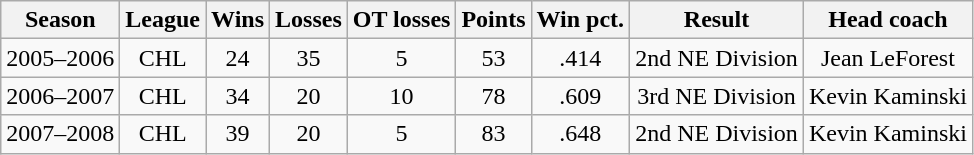<table class="wikitable" style="text-align:center">
<tr>
<th>Season</th>
<th>League</th>
<th>Wins</th>
<th>Losses</th>
<th>OT losses</th>
<th>Points</th>
<th>Win pct.</th>
<th>Result</th>
<th>Head coach</th>
</tr>
<tr>
<td>2005–2006</td>
<td>CHL</td>
<td>24</td>
<td>35</td>
<td>5</td>
<td>53</td>
<td>.414</td>
<td>2nd NE Division</td>
<td>Jean LeForest</td>
</tr>
<tr>
<td>2006–2007</td>
<td>CHL</td>
<td>34</td>
<td>20</td>
<td>10</td>
<td>78</td>
<td>.609</td>
<td>3rd NE Division</td>
<td>Kevin Kaminski</td>
</tr>
<tr>
<td>2007–2008</td>
<td>CHL</td>
<td>39</td>
<td>20</td>
<td>5</td>
<td>83</td>
<td>.648</td>
<td>2nd NE Division</td>
<td>Kevin Kaminski</td>
</tr>
</table>
